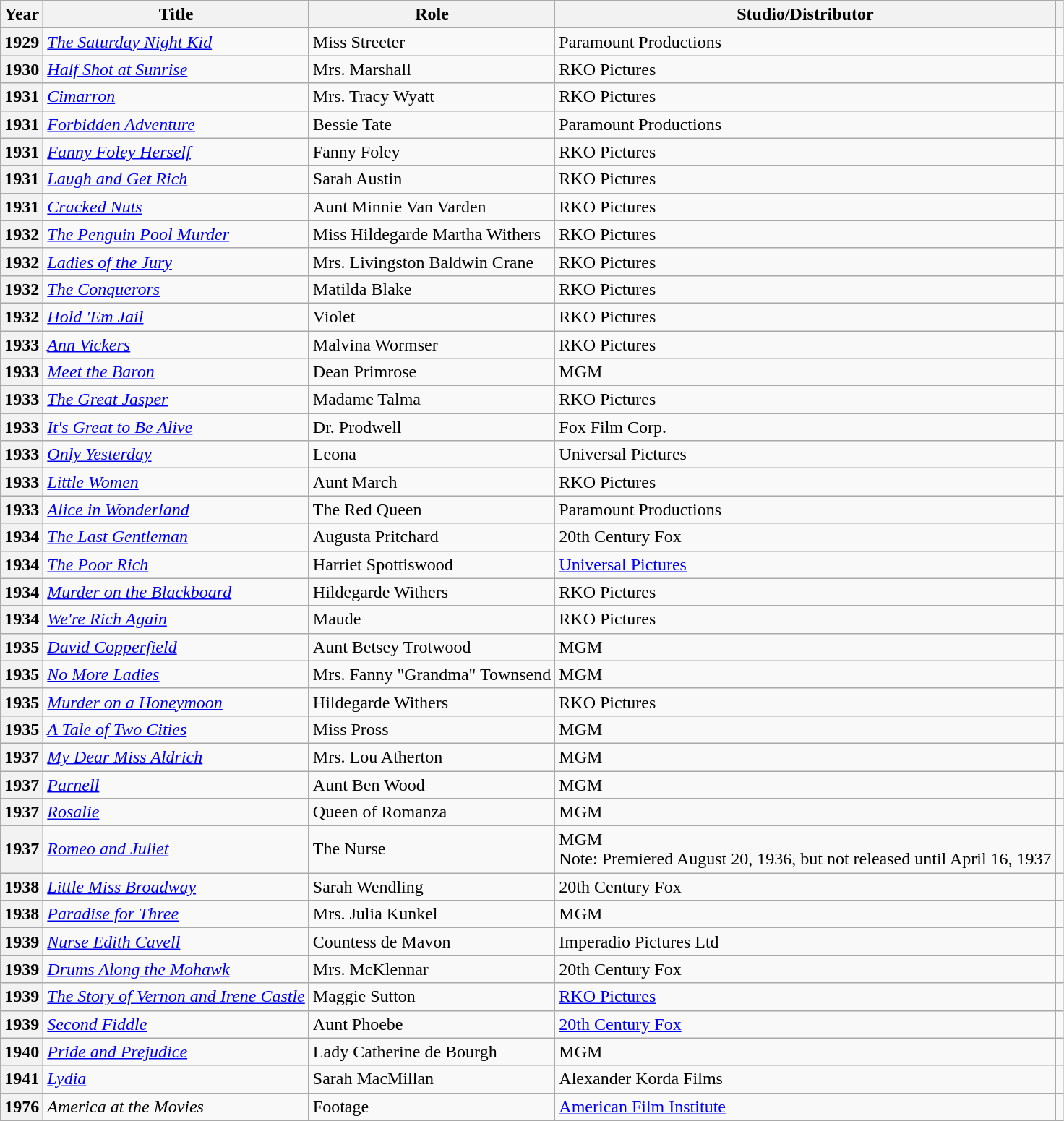<table class="wikitable sortable plainrowheaders">
<tr>
<th scope="col">Year</th>
<th scope="col">Title</th>
<th scope="col" class="unsortable">Role</th>
<th scope="col">Studio/Distributor</th>
<th scope="col" class="unsortable"></th>
</tr>
<tr>
<th scope="row">1929</th>
<td><em><a href='#'>The Saturday Night Kid</a></em></td>
<td>Miss Streeter</td>
<td>Paramount Productions</td>
<td align="center"></td>
</tr>
<tr>
<th scope="row">1930</th>
<td><em><a href='#'>Half Shot at Sunrise</a></em></td>
<td>Mrs. Marshall</td>
<td>RKO Pictures</td>
<td align="center"></td>
</tr>
<tr>
<th scope="row">1931</th>
<td><em><a href='#'>Cimarron</a></em></td>
<td>Mrs. Tracy Wyatt</td>
<td>RKO Pictures</td>
<td align="center"></td>
</tr>
<tr>
<th scope="row">1931</th>
<td><em><a href='#'>Forbidden Adventure</a></em></td>
<td>Bessie Tate</td>
<td>Paramount Productions</td>
<td align="center"></td>
</tr>
<tr>
<th scope="row">1931</th>
<td><em><a href='#'>Fanny Foley Herself</a></em></td>
<td>Fanny Foley</td>
<td>RKO Pictures</td>
<td align="center"></td>
</tr>
<tr>
<th scope="row">1931</th>
<td><em><a href='#'>Laugh and Get Rich</a></em></td>
<td>Sarah Austin</td>
<td>RKO Pictures</td>
<td align="center"></td>
</tr>
<tr>
<th scope="row">1931</th>
<td><em><a href='#'>Cracked Nuts</a></em></td>
<td>Aunt Minnie Van Varden</td>
<td>RKO Pictures</td>
<td align="center"></td>
</tr>
<tr>
<th scope="row">1932</th>
<td><em><a href='#'>The Penguin Pool Murder</a></em></td>
<td>Miss Hildegarde Martha Withers</td>
<td>RKO Pictures</td>
<td align="center"></td>
</tr>
<tr>
<th scope="row">1932</th>
<td><em><a href='#'>Ladies of the Jury</a></em></td>
<td>Mrs. Livingston Baldwin Crane</td>
<td>RKO Pictures</td>
<td align="center"></td>
</tr>
<tr>
<th scope="row">1932</th>
<td><em><a href='#'>The Conquerors</a></em></td>
<td>Matilda Blake</td>
<td>RKO Pictures</td>
<td align="center"></td>
</tr>
<tr>
<th scope="row">1932</th>
<td><em><a href='#'>Hold 'Em Jail</a></em></td>
<td>Violet</td>
<td>RKO Pictures</td>
<td align="center"></td>
</tr>
<tr>
<th scope="row">1933</th>
<td><em><a href='#'>Ann Vickers</a></em></td>
<td>Malvina Wormser</td>
<td>RKO Pictures</td>
<td align="center"></td>
</tr>
<tr>
<th scope="row">1933</th>
<td><em><a href='#'>Meet the Baron</a></em></td>
<td>Dean Primrose</td>
<td>MGM</td>
<td align="center"></td>
</tr>
<tr>
<th scope="row">1933</th>
<td><em><a href='#'>The Great Jasper</a></em></td>
<td>Madame Talma</td>
<td>RKO Pictures</td>
<td align="center"></td>
</tr>
<tr>
<th scope="row">1933</th>
<td><em><a href='#'>It's Great to Be Alive</a></em></td>
<td>Dr. Prodwell</td>
<td>Fox Film Corp.</td>
<td align="center"></td>
</tr>
<tr>
<th scope="row">1933</th>
<td><em><a href='#'>Only Yesterday</a></em></td>
<td>Leona</td>
<td>Universal Pictures</td>
<td align="center"></td>
</tr>
<tr>
<th scope="row">1933</th>
<td><em><a href='#'>Little Women</a></em></td>
<td>Aunt March</td>
<td>RKO Pictures</td>
<td align="center"></td>
</tr>
<tr>
<th scope="row">1933</th>
<td><em><a href='#'>Alice in Wonderland</a></em></td>
<td>The Red Queen</td>
<td>Paramount Productions</td>
<td align="center"></td>
</tr>
<tr>
<th scope="row">1934</th>
<td><em><a href='#'>The Last Gentleman</a></em></td>
<td>Augusta Pritchard</td>
<td>20th Century Fox</td>
<td align="center"></td>
</tr>
<tr>
<th scope="row">1934</th>
<td><em><a href='#'>The Poor Rich</a></em></td>
<td>Harriet Spottiswood</td>
<td><a href='#'>Universal Pictures</a></td>
<td align="center"></td>
</tr>
<tr>
<th scope="row">1934</th>
<td><em><a href='#'>Murder on the Blackboard</a></em></td>
<td>Hildegarde Withers</td>
<td>RKO Pictures</td>
<td align="center"></td>
</tr>
<tr>
<th scope="row">1934</th>
<td><em><a href='#'>We're Rich Again</a></em></td>
<td>Maude</td>
<td>RKO Pictures</td>
<td align="center"></td>
</tr>
<tr>
<th scope="row">1935</th>
<td><em><a href='#'>David Copperfield</a></em></td>
<td>Aunt Betsey Trotwood</td>
<td>MGM</td>
<td align="center"></td>
</tr>
<tr>
<th scope="row">1935</th>
<td><em><a href='#'>No More Ladies</a></em></td>
<td>Mrs. Fanny "Grandma" Townsend</td>
<td>MGM</td>
<td align="center"></td>
</tr>
<tr>
<th scope="row">1935</th>
<td><em><a href='#'>Murder on a Honeymoon</a></em></td>
<td>Hildegarde Withers</td>
<td>RKO Pictures</td>
<td align="center"></td>
</tr>
<tr>
<th scope="row">1935</th>
<td><em><a href='#'>A Tale of Two Cities</a></em></td>
<td>Miss Pross</td>
<td>MGM</td>
<td align="center"></td>
</tr>
<tr>
<th scope="row">1937</th>
<td><em><a href='#'>My Dear Miss Aldrich</a></em></td>
<td>Mrs. Lou Atherton</td>
<td>MGM</td>
<td align="center"></td>
</tr>
<tr>
<th scope="row">1937</th>
<td><em><a href='#'>Parnell</a></em></td>
<td>Aunt Ben Wood</td>
<td>MGM</td>
<td align="center"></td>
</tr>
<tr>
<th scope="row">1937</th>
<td><em><a href='#'>Rosalie</a></em></td>
<td>Queen of Romanza</td>
<td>MGM</td>
<td align="center"></td>
</tr>
<tr>
<th scope="row">1937</th>
<td><em><a href='#'>Romeo and Juliet</a></em></td>
<td>The Nurse</td>
<td>MGM<br>Note: Premiered August 20, 1936, but not released until April 16, 1937</td>
<td align="center"></td>
</tr>
<tr>
<th scope="row">1938</th>
<td><em><a href='#'>Little Miss Broadway</a></em></td>
<td>Sarah Wendling</td>
<td>20th Century Fox</td>
<td align="center"></td>
</tr>
<tr>
<th scope="row">1938</th>
<td><em><a href='#'>Paradise for Three</a></em></td>
<td>Mrs. Julia Kunkel</td>
<td>MGM</td>
<td align="center"></td>
</tr>
<tr>
<th scope="row">1939</th>
<td><em><a href='#'>Nurse Edith Cavell</a></em></td>
<td>Countess de Mavon</td>
<td>Imperadio Pictures Ltd</td>
<td align="center"></td>
</tr>
<tr>
<th scope="row">1939</th>
<td><em><a href='#'>Drums Along the Mohawk</a></em></td>
<td>Mrs. McKlennar</td>
<td>20th Century Fox</td>
<td align="center"></td>
</tr>
<tr>
<th scope="row">1939</th>
<td><em><a href='#'>The Story of Vernon and Irene Castle</a></em></td>
<td>Maggie Sutton</td>
<td><a href='#'>RKO Pictures</a></td>
<td align="center"></td>
</tr>
<tr>
<th scope="row">1939</th>
<td><em><a href='#'>Second Fiddle</a></em></td>
<td>Aunt Phoebe</td>
<td><a href='#'>20th Century Fox</a></td>
<td align="center"></td>
</tr>
<tr>
<th scope="row">1940</th>
<td><em><a href='#'>Pride and Prejudice</a></em></td>
<td>Lady Catherine de Bourgh</td>
<td>MGM</td>
<td align="center"></td>
</tr>
<tr>
<th scope="row">1941</th>
<td><em><a href='#'>Lydia</a></em></td>
<td>Sarah MacMillan</td>
<td>Alexander Korda Films</td>
<td align="center"></td>
</tr>
<tr>
<th scope="row">1976</th>
<td><em>America at the Movies</em></td>
<td>Footage</td>
<td><a href='#'>American Film Institute</a></td>
<td align="center"></td>
</tr>
</table>
